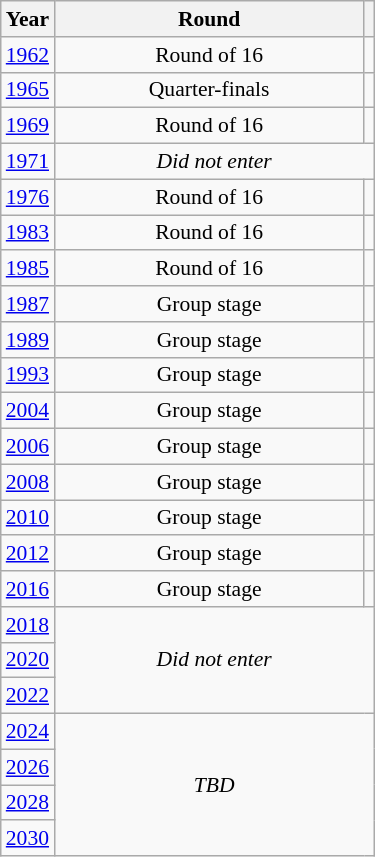<table class="wikitable" style="text-align: center; font-size:90%">
<tr>
<th>Year</th>
<th style="width:200px">Round</th>
<th></th>
</tr>
<tr>
<td><a href='#'>1962</a></td>
<td>Round of 16</td>
<td></td>
</tr>
<tr>
<td><a href='#'>1965</a></td>
<td>Quarter-finals</td>
<td></td>
</tr>
<tr>
<td><a href='#'>1969</a></td>
<td>Round of 16</td>
<td></td>
</tr>
<tr>
<td><a href='#'>1971</a></td>
<td colspan="2"><em>Did not enter</em></td>
</tr>
<tr>
<td><a href='#'>1976</a></td>
<td>Round of 16</td>
<td></td>
</tr>
<tr>
<td><a href='#'>1983</a></td>
<td>Round of 16</td>
<td></td>
</tr>
<tr>
<td><a href='#'>1985</a></td>
<td>Round of 16</td>
<td></td>
</tr>
<tr>
<td><a href='#'>1987</a></td>
<td>Group stage</td>
<td></td>
</tr>
<tr>
<td><a href='#'>1989</a></td>
<td>Group stage</td>
<td></td>
</tr>
<tr>
<td><a href='#'>1993</a></td>
<td>Group stage</td>
<td></td>
</tr>
<tr>
<td><a href='#'>2004</a></td>
<td>Group stage</td>
<td></td>
</tr>
<tr>
<td><a href='#'>2006</a></td>
<td>Group stage</td>
<td></td>
</tr>
<tr>
<td><a href='#'>2008</a></td>
<td>Group stage</td>
<td></td>
</tr>
<tr>
<td><a href='#'>2010</a></td>
<td>Group stage</td>
<td></td>
</tr>
<tr>
<td><a href='#'>2012</a></td>
<td>Group stage</td>
<td></td>
</tr>
<tr>
<td><a href='#'>2016</a></td>
<td>Group stage</td>
<td></td>
</tr>
<tr>
<td><a href='#'>2018</a></td>
<td colspan="2" rowspan="3"><em>Did not enter</em></td>
</tr>
<tr>
<td><a href='#'>2020</a></td>
</tr>
<tr>
<td><a href='#'>2022</a></td>
</tr>
<tr>
<td><a href='#'>2024</a></td>
<td colspan="2" rowspan="4"><em>TBD</em></td>
</tr>
<tr>
<td><a href='#'>2026</a></td>
</tr>
<tr>
<td><a href='#'>2028</a></td>
</tr>
<tr>
<td><a href='#'>2030</a></td>
</tr>
</table>
